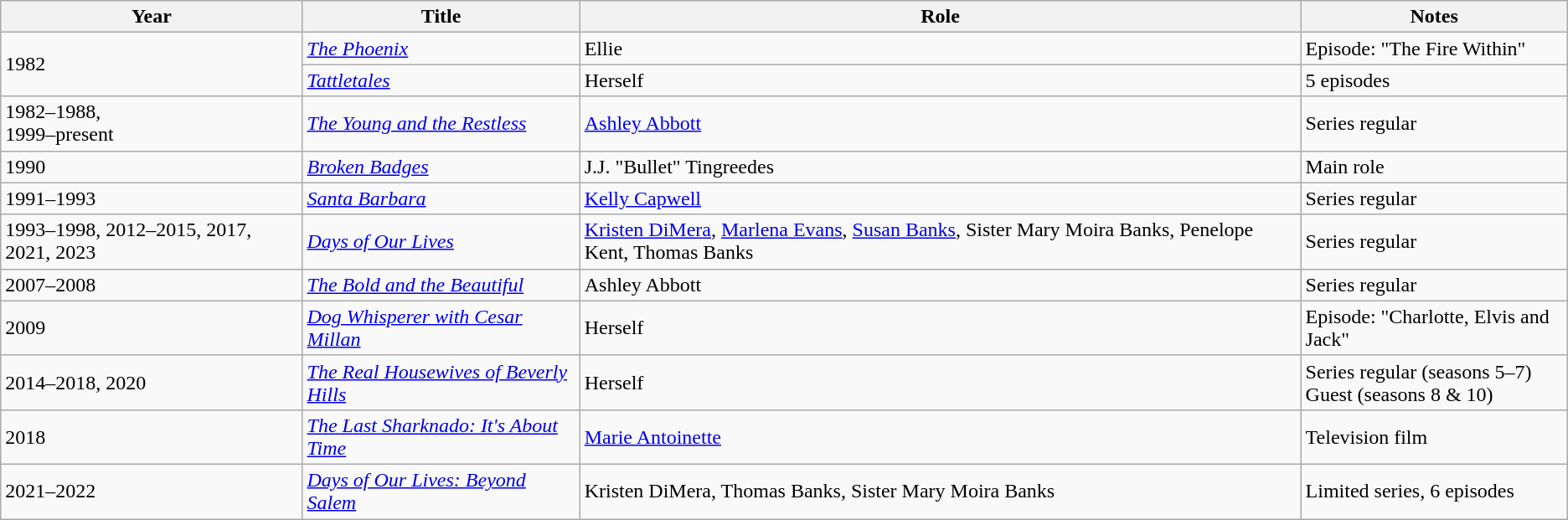<table class="wikitable sortable">
<tr>
<th>Year</th>
<th>Title</th>
<th>Role</th>
<th class="unsortable">Notes</th>
</tr>
<tr>
<td rowspan="2">1982</td>
<td><em><a href='#'>The Phoenix</a></em></td>
<td>Ellie</td>
<td>Episode: "The Fire Within"</td>
</tr>
<tr>
<td><em><a href='#'>Tattletales</a></em></td>
<td>Herself</td>
<td>5 episodes</td>
</tr>
<tr>
<td>1982–1988,<br>1999–present</td>
<td><em><a href='#'>The Young and the Restless</a></em></td>
<td><a href='#'>Ashley Abbott</a></td>
<td>Series regular</td>
</tr>
<tr>
<td>1990</td>
<td><em><a href='#'>Broken Badges</a></em></td>
<td>J.J. "Bullet" Tingreedes</td>
<td>Main role</td>
</tr>
<tr>
<td>1991–1993</td>
<td><em><a href='#'>Santa Barbara</a></em></td>
<td><a href='#'>Kelly Capwell</a></td>
<td>Series regular</td>
</tr>
<tr>
<td>1993–1998, 2012–2015, 2017, 2021, 2023</td>
<td><em><a href='#'>Days of Our Lives</a></em></td>
<td><a href='#'>Kristen DiMera</a>, <a href='#'>Marlena Evans</a>, <a href='#'>Susan Banks</a>, Sister Mary Moira Banks, Penelope Kent, Thomas Banks</td>
<td>Series regular</td>
</tr>
<tr>
<td>2007–2008</td>
<td><em><a href='#'>The Bold and the Beautiful</a></em></td>
<td>Ashley Abbott</td>
<td>Series regular</td>
</tr>
<tr>
<td>2009</td>
<td><em><a href='#'>Dog Whisperer with Cesar Millan</a></em></td>
<td>Herself</td>
<td>Episode: "Charlotte, Elvis and Jack"</td>
</tr>
<tr>
<td>2014–2018, 2020</td>
<td><em><a href='#'>The Real Housewives of Beverly Hills</a></em></td>
<td>Herself</td>
<td>Series regular (seasons 5–7)<br>Guest (seasons 8 & 10)</td>
</tr>
<tr>
<td>2018</td>
<td><em><a href='#'>The Last Sharknado: It's About Time</a></em></td>
<td><a href='#'>Marie Antoinette</a></td>
<td>Television film</td>
</tr>
<tr>
<td>2021–2022</td>
<td><em><a href='#'>Days of Our Lives: Beyond Salem</a></em></td>
<td>Kristen DiMera, Thomas Banks, Sister Mary Moira Banks</td>
<td>Limited series, 6 episodes</td>
</tr>
</table>
